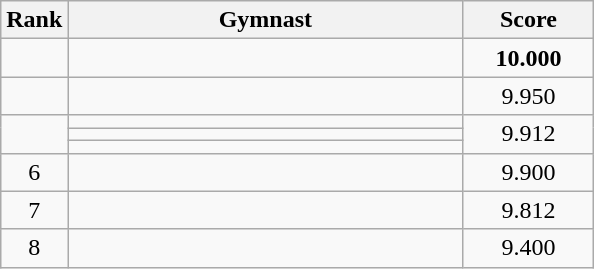<table class="wikitable" style="text-align:center">
<tr>
<th>Rank</th>
<th style="width:16em">Gymnast</th>
<th style="width:5em">Score</th>
</tr>
<tr>
<td></td>
<td align=left></td>
<td><strong>10.000</strong></td>
</tr>
<tr>
<td></td>
<td align=left></td>
<td>9.950</td>
</tr>
<tr>
<td rowspan=3></td>
<td align=left></td>
<td rowspan=3>9.912</td>
</tr>
<tr>
<td align=left></td>
</tr>
<tr>
<td align=left></td>
</tr>
<tr>
<td>6</td>
<td align=left></td>
<td>9.900</td>
</tr>
<tr>
<td>7</td>
<td align=left></td>
<td>9.812</td>
</tr>
<tr>
<td>8</td>
<td align=left></td>
<td>9.400</td>
</tr>
</table>
